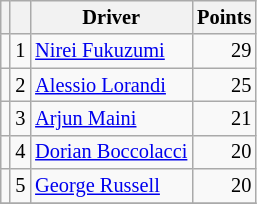<table class="wikitable" style="font-size: 85%;">
<tr>
<th></th>
<th></th>
<th>Driver</th>
<th>Points</th>
</tr>
<tr>
<td></td>
<td align="center">1</td>
<td> <a href='#'>Nirei Fukuzumi</a></td>
<td align="right">29</td>
</tr>
<tr>
<td></td>
<td align="center">2</td>
<td> <a href='#'>Alessio Lorandi</a></td>
<td align="right">25</td>
</tr>
<tr>
<td></td>
<td align="center">3</td>
<td> <a href='#'>Arjun Maini</a></td>
<td align="right">21</td>
</tr>
<tr>
<td></td>
<td align="center">4</td>
<td> <a href='#'>Dorian Boccolacci</a></td>
<td align="right">20</td>
</tr>
<tr>
<td></td>
<td align="center">5</td>
<td> <a href='#'>George Russell</a></td>
<td align="right">20</td>
</tr>
<tr>
</tr>
</table>
